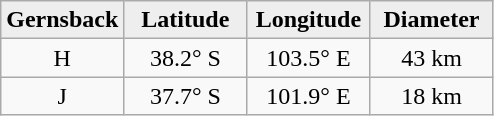<table class="wikitable">
<tr>
<th width="25%" style="background:#eeeeee;">Gernsback</th>
<th width="25%" style="background:#eeeeee;">Latitude</th>
<th width="25%" style="background:#eeeeee;">Longitude</th>
<th width="25%" style="background:#eeeeee;">Diameter</th>
</tr>
<tr>
<td align="center">H</td>
<td align="center">38.2° S</td>
<td align="center">103.5° E</td>
<td align="center">43 km</td>
</tr>
<tr>
<td align="center">J</td>
<td align="center">37.7° S</td>
<td align="center">101.9° E</td>
<td align="center">18 km</td>
</tr>
</table>
